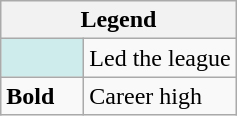<table class="wikitable mw-collapsible">
<tr>
<th colspan="2">Legend</th>
</tr>
<tr>
<td style="background:#cfecec; width:3em;"></td>
<td>Led the league</td>
</tr>
<tr>
<td><strong>Bold</strong></td>
<td>Career high</td>
</tr>
</table>
